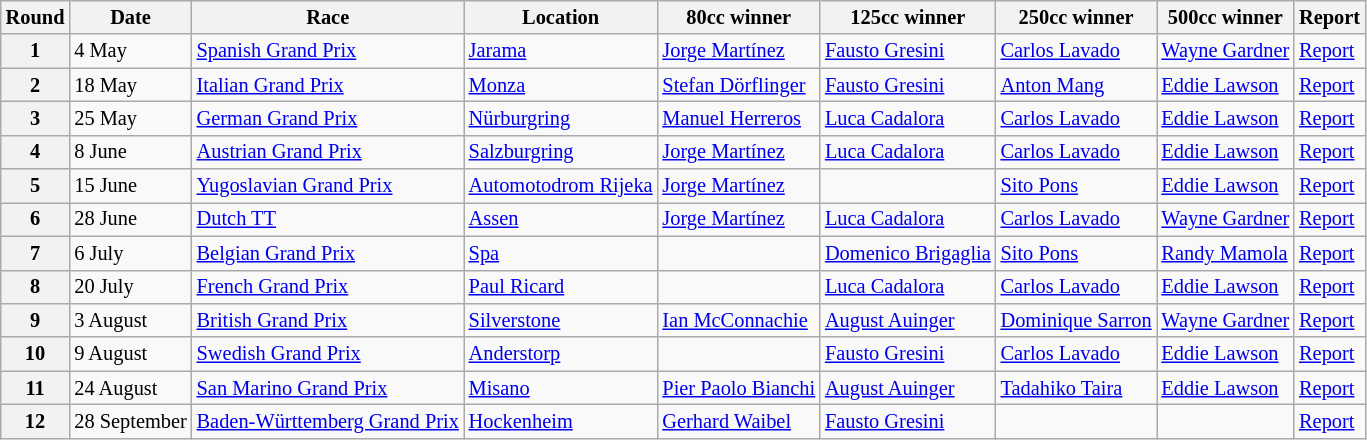<table class="wikitable" style="font-size: 85%;">
<tr>
<th>Round</th>
<th>Date</th>
<th>Race</th>
<th>Location</th>
<th>80cc winner</th>
<th>125cc winner</th>
<th>250cc winner</th>
<th>500cc winner</th>
<th>Report</th>
</tr>
<tr>
<th>1</th>
<td>4 May</td>
<td> <a href='#'>Spanish Grand Prix</a></td>
<td><a href='#'>Jarama</a></td>
<td> <a href='#'>Jorge Martínez</a></td>
<td> <a href='#'>Fausto Gresini</a></td>
<td> <a href='#'>Carlos Lavado</a></td>
<td> <a href='#'>Wayne Gardner</a></td>
<td><a href='#'>Report</a></td>
</tr>
<tr>
<th>2</th>
<td>18 May</td>
<td> <a href='#'>Italian Grand Prix</a></td>
<td><a href='#'>Monza</a></td>
<td> <a href='#'>Stefan Dörflinger</a></td>
<td> <a href='#'>Fausto Gresini</a></td>
<td> <a href='#'>Anton Mang</a></td>
<td> <a href='#'>Eddie Lawson</a></td>
<td><a href='#'>Report</a></td>
</tr>
<tr>
<th>3</th>
<td>25 May</td>
<td> <a href='#'>German Grand Prix</a></td>
<td><a href='#'>Nürburgring</a></td>
<td> <a href='#'>Manuel Herreros</a></td>
<td> <a href='#'>Luca Cadalora</a></td>
<td> <a href='#'>Carlos Lavado</a></td>
<td> <a href='#'>Eddie Lawson</a></td>
<td><a href='#'>Report</a></td>
</tr>
<tr>
<th>4</th>
<td>8 June</td>
<td> <a href='#'>Austrian Grand Prix</a></td>
<td><a href='#'>Salzburgring</a></td>
<td> <a href='#'>Jorge Martínez</a></td>
<td> <a href='#'>Luca Cadalora</a></td>
<td> <a href='#'>Carlos Lavado</a></td>
<td> <a href='#'>Eddie Lawson</a></td>
<td><a href='#'>Report</a></td>
</tr>
<tr>
<th>5</th>
<td>15 June</td>
<td> <a href='#'>Yugoslavian Grand Prix</a></td>
<td><a href='#'>Automotodrom Rijeka</a></td>
<td> <a href='#'>Jorge Martínez</a></td>
<td></td>
<td> <a href='#'>Sito Pons</a></td>
<td> <a href='#'>Eddie Lawson</a></td>
<td><a href='#'>Report</a></td>
</tr>
<tr>
<th>6</th>
<td>28 June</td>
<td> <a href='#'>Dutch TT</a></td>
<td><a href='#'>Assen</a></td>
<td> <a href='#'>Jorge Martínez</a></td>
<td> <a href='#'>Luca Cadalora</a></td>
<td> <a href='#'>Carlos Lavado</a></td>
<td> <a href='#'>Wayne Gardner</a></td>
<td><a href='#'>Report</a></td>
</tr>
<tr>
<th>7</th>
<td>6 July</td>
<td> <a href='#'>Belgian Grand Prix</a></td>
<td><a href='#'>Spa</a></td>
<td></td>
<td> <a href='#'>Domenico Brigaglia</a></td>
<td> <a href='#'>Sito Pons</a></td>
<td> <a href='#'>Randy Mamola</a></td>
<td><a href='#'>Report</a></td>
</tr>
<tr>
<th>8</th>
<td>20 July</td>
<td> <a href='#'>French Grand Prix</a></td>
<td><a href='#'>Paul Ricard</a></td>
<td></td>
<td> <a href='#'>Luca Cadalora</a></td>
<td> <a href='#'>Carlos Lavado</a></td>
<td> <a href='#'>Eddie Lawson</a></td>
<td><a href='#'>Report</a></td>
</tr>
<tr>
<th>9</th>
<td>3 August</td>
<td> <a href='#'>British Grand Prix</a></td>
<td><a href='#'>Silverstone</a></td>
<td> <a href='#'>Ian McConnachie</a></td>
<td> <a href='#'>August Auinger</a></td>
<td> <a href='#'>Dominique Sarron</a></td>
<td> <a href='#'>Wayne Gardner</a></td>
<td><a href='#'>Report</a></td>
</tr>
<tr>
<th>10</th>
<td>9 August</td>
<td> <a href='#'>Swedish Grand Prix</a></td>
<td><a href='#'>Anderstorp</a></td>
<td></td>
<td> <a href='#'>Fausto Gresini</a></td>
<td> <a href='#'>Carlos Lavado</a></td>
<td> <a href='#'>Eddie Lawson</a></td>
<td><a href='#'>Report</a></td>
</tr>
<tr>
<th>11</th>
<td>24 August</td>
<td> <a href='#'>San Marino Grand Prix</a></td>
<td><a href='#'>Misano</a></td>
<td> <a href='#'>Pier Paolo Bianchi</a></td>
<td> <a href='#'>August Auinger</a></td>
<td> <a href='#'>Tadahiko Taira</a></td>
<td> <a href='#'>Eddie Lawson</a></td>
<td><a href='#'>Report</a></td>
</tr>
<tr>
<th>12</th>
<td>28 September</td>
<td> <a href='#'>Baden-Württemberg Grand Prix</a></td>
<td><a href='#'>Hockenheim</a></td>
<td> <a href='#'>Gerhard Waibel</a></td>
<td> <a href='#'>Fausto Gresini</a></td>
<td></td>
<td></td>
<td><a href='#'>Report</a></td>
</tr>
</table>
